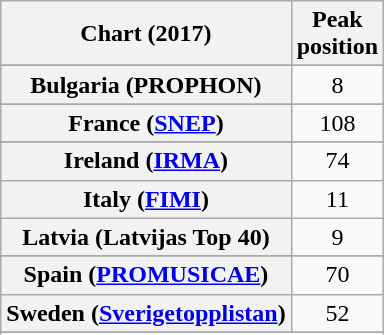<table class="wikitable sortable plainrowheaders" style="text-align:center;">
<tr>
<th>Chart (2017)</th>
<th>Peak<br> position</th>
</tr>
<tr>
</tr>
<tr>
</tr>
<tr>
</tr>
<tr>
<th scope="row">Bulgaria (PROPHON)</th>
<td>8</td>
</tr>
<tr>
</tr>
<tr>
</tr>
<tr>
</tr>
<tr>
<th scope="row">France (<a href='#'>SNEP</a>)</th>
<td>108</td>
</tr>
<tr>
</tr>
<tr>
</tr>
<tr>
<th scope="row">Ireland (<a href='#'>IRMA</a>)</th>
<td>74</td>
</tr>
<tr>
<th scope="row">Italy (<a href='#'>FIMI</a>)</th>
<td>11</td>
</tr>
<tr>
<th scope="row">Latvia (Latvijas Top 40)</th>
<td>9</td>
</tr>
<tr>
</tr>
<tr>
</tr>
<tr>
</tr>
<tr>
</tr>
<tr>
</tr>
<tr>
<th scope="row">Spain (<a href='#'>PROMUSICAE</a>)</th>
<td>70</td>
</tr>
<tr>
<th scope="row">Sweden (<a href='#'>Sverigetopplistan</a>)</th>
<td>52</td>
</tr>
<tr>
</tr>
<tr>
</tr>
</table>
